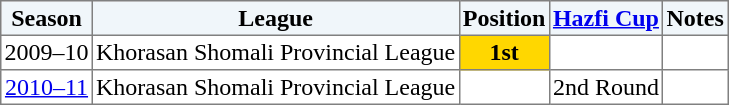<table border="1" cellpadding="2" style="border-collapse:collapse; text-align:center; font-size:normal;">
<tr style="background:#f0f6fa;">
<th>Season</th>
<th>League</th>
<th>Position</th>
<th><a href='#'>Hazfi Cup</a></th>
<th>Notes</th>
</tr>
<tr>
<td>2009–10</td>
<td>Khorasan Shomali Provincial League</td>
<td bgcolor=gold><strong>1st</strong></td>
<td></td>
<td></td>
</tr>
<tr>
<td><a href='#'>2010–11</a></td>
<td>Khorasan Shomali Provincial League</td>
<td></td>
<td>2nd Round</td>
<td></td>
</tr>
</table>
